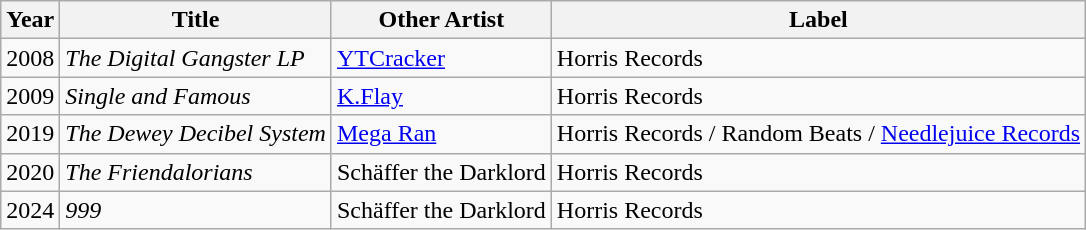<table class="wikitable">
<tr>
<th>Year</th>
<th>Title</th>
<th>Other Artist</th>
<th>Label</th>
</tr>
<tr>
<td>2008</td>
<td><em>The Digital Gangster LP</em></td>
<td><a href='#'>YTCracker</a></td>
<td>Horris Records</td>
</tr>
<tr>
<td>2009</td>
<td><em>Single and Famous</em></td>
<td><a href='#'>K.Flay</a></td>
<td>Horris Records</td>
</tr>
<tr>
<td>2019</td>
<td><em>The Dewey Decibel System</em></td>
<td><a href='#'>Mega Ran</a></td>
<td>Horris Records / Random Beats / <a href='#'>Needlejuice Records</a></td>
</tr>
<tr>
<td>2020</td>
<td><em>The Friendalorians</em></td>
<td>Schäffer the Darklord</td>
<td>Horris Records</td>
</tr>
<tr>
<td>2024</td>
<td><em>999</em></td>
<td>Schäffer the Darklord</td>
<td>Horris Records</td>
</tr>
</table>
